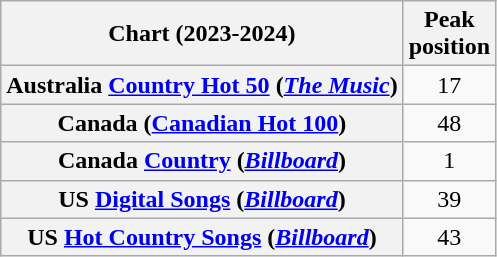<table class="wikitable sortable plainrowheaders" style="text-align:center">
<tr>
<th scope="col">Chart (2023-2024)</th>
<th scope="col">Peak <br> position</th>
</tr>
<tr>
<th scope="row">Australia <a href='#'>Country Hot 50</a> (<em><a href='#'>The Music</a></em>)</th>
<td>17</td>
</tr>
<tr>
<th scope="row">Canada (<a href='#'>Canadian Hot 100</a>)</th>
<td>48</td>
</tr>
<tr>
<th scope="row">Canada <a href='#'>Country</a> (<em><a href='#'>Billboard</a></em>)</th>
<td>1</td>
</tr>
<tr>
<th scope="row">US <a href='#'>Digital Songs</a> (<em><a href='#'>Billboard</a></em>)</th>
<td>39</td>
</tr>
<tr>
<th scope="row">US <a href='#'>Hot Country Songs</a> (<em><a href='#'>Billboard</a></em>)</th>
<td>43</td>
</tr>
</table>
